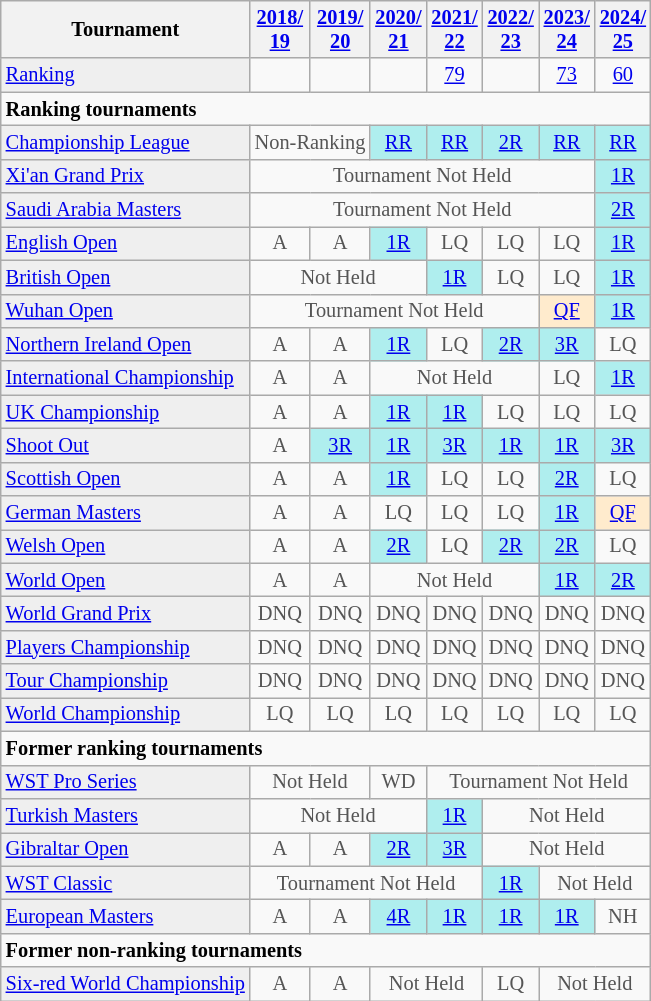<table class="wikitable" style="font-size:85%;">
<tr>
<th>Tournament</th>
<th><a href='#'>2018/<br>19</a></th>
<th><a href='#'>2019/<br>20</a></th>
<th><a href='#'>2020/<br>21</a></th>
<th><a href='#'>2021/<br>22</a></th>
<th><a href='#'>2022/<br>23</a></th>
<th><a href='#'>2023/<br>24</a></th>
<th><a href='#'>2024/<br>25</a></th>
</tr>
<tr>
<td style="background:#EFEFEF;"><a href='#'>Ranking</a></td>
<td align="center"></td>
<td align="center"></td>
<td align="center"></td>
<td align="center"><a href='#'>79</a></td>
<td align="center"></td>
<td align="center"><a href='#'>73</a></td>
<td align="center"><a href='#'>60</a></td>
</tr>
<tr>
<td colspan="10"><strong>Ranking tournaments</strong></td>
</tr>
<tr>
<td style="background:#EFEFEF;"><a href='#'>Championship League</a></td>
<td align="center" colspan="2" style="color:#555555;">Non-Ranking</td>
<td align="center" style="background:#afeeee;"><a href='#'>RR</a></td>
<td align="center" style="background:#afeeee;"><a href='#'>RR</a></td>
<td align="center" style="background:#afeeee;"><a href='#'>2R</a></td>
<td align="center" style="background:#afeeee;"><a href='#'>RR</a></td>
<td align="center" style="background:#afeeee;"><a href='#'>RR</a></td>
</tr>
<tr>
<td style="background:#EFEFEF;"><a href='#'>Xi'an Grand Prix</a></td>
<td align="center" colspan="6" style="color:#555555;">Tournament Not Held</td>
<td align="center" style="background:#afeeee;"><a href='#'>1R</a></td>
</tr>
<tr>
<td style="background:#EFEFEF;"><a href='#'>Saudi Arabia Masters</a></td>
<td align="center" colspan="6" style="color:#555555;">Tournament Not Held</td>
<td align="center" style="background:#afeeee;"><a href='#'>2R</a></td>
</tr>
<tr>
<td style="background:#EFEFEF;"><a href='#'>English Open</a></td>
<td align="center" style="color:#555555;">A</td>
<td align="center" style="color:#555555;">A</td>
<td align="center" style="background:#afeeee;"><a href='#'>1R</a></td>
<td align="center" style="color:#555555;">LQ</td>
<td align="center" style="color:#555555;">LQ</td>
<td align="center" style="color:#555555;">LQ</td>
<td align="center" style="background:#afeeee;"><a href='#'>1R</a></td>
</tr>
<tr>
<td style="background:#EFEFEF;"><a href='#'>British Open</a></td>
<td align="center" colspan="3" style="color:#555555;">Not Held</td>
<td align="center" style="background:#afeeee;"><a href='#'>1R</a></td>
<td align="center" style="color:#555555;">LQ</td>
<td align="center" style="color:#555555;">LQ</td>
<td align="center" style="background:#afeeee;"><a href='#'>1R</a></td>
</tr>
<tr>
<td style="background:#EFEFEF;"><a href='#'>Wuhan Open</a></td>
<td align="center" colspan="5" style="color:#555555;">Tournament Not Held</td>
<td align="center" style="background:#ffebcd;"><a href='#'>QF</a></td>
<td align="center" style="background:#afeeee;"><a href='#'>1R</a></td>
</tr>
<tr>
<td style="background:#EFEFEF;"><a href='#'>Northern Ireland Open</a></td>
<td align="center" style="color:#555555;">A</td>
<td align="center" style="color:#555555;">A</td>
<td align="center" style="background:#afeeee;"><a href='#'>1R</a></td>
<td align="center" style="color:#555555;">LQ</td>
<td align="center" style="background:#afeeee;"><a href='#'>2R</a></td>
<td align="center" style="background:#afeeee;"><a href='#'>3R</a></td>
<td align="center" style="color:#555555;">LQ</td>
</tr>
<tr>
<td style="background:#EFEFEF;"><a href='#'>International Championship</a></td>
<td align="center" style="color:#555555;">A</td>
<td align="center" style="color:#555555;">A</td>
<td align="center" colspan="3" style="color:#555555;">Not Held</td>
<td align="center" style="color:#555555;">LQ</td>
<td align="center" style="background:#afeeee;"><a href='#'>1R</a></td>
</tr>
<tr>
<td style="background:#EFEFEF;"><a href='#'>UK Championship</a></td>
<td align="center" style="color:#555555;">A</td>
<td align="center" style="color:#555555;">A</td>
<td align="center" style="background:#afeeee;"><a href='#'>1R</a></td>
<td align="center" style="background:#afeeee;"><a href='#'>1R</a></td>
<td align="center" style="color:#555555;">LQ</td>
<td align="center" style="color:#555555;">LQ</td>
<td align="center" style="color:#555555;">LQ</td>
</tr>
<tr>
<td style="background:#EFEFEF;"><a href='#'>Shoot Out</a></td>
<td align="center" style="color:#555555;">A</td>
<td align="center" style="background:#afeeee;"><a href='#'>3R</a></td>
<td align="center" style="background:#afeeee;"><a href='#'>1R</a></td>
<td align="center" style="background:#afeeee;"><a href='#'>3R</a></td>
<td align="center" style="background:#afeeee;"><a href='#'>1R</a></td>
<td align="center" style="background:#afeeee;"><a href='#'>1R</a></td>
<td align="center" style="background:#afeeee;"><a href='#'>3R</a></td>
</tr>
<tr>
<td style="background:#EFEFEF;"><a href='#'>Scottish Open</a></td>
<td align="center" style="color:#555555;">A</td>
<td align="center" style="color:#555555;">A</td>
<td align="center" style="background:#afeeee;"><a href='#'>1R</a></td>
<td align="center" style="color:#555555;">LQ</td>
<td align="center" style="color:#555555;">LQ</td>
<td align="center" style="background:#afeeee;"><a href='#'>2R</a></td>
<td align="center" style="color:#555555;">LQ</td>
</tr>
<tr>
<td style="background:#EFEFEF;"><a href='#'>German Masters</a></td>
<td align="center" style="color:#555555;">A</td>
<td align="center" style="color:#555555;">A</td>
<td align="center" style="color:#555555;">LQ</td>
<td align="center" style="color:#555555;">LQ</td>
<td align="center" style="color:#555555;">LQ</td>
<td align="center" style="background:#afeeee;"><a href='#'>1R</a></td>
<td align="center" style="background:#ffebcd;"><a href='#'>QF</a></td>
</tr>
<tr>
<td style="background:#EFEFEF;"><a href='#'>Welsh Open</a></td>
<td align="center" style="color:#555555;">A</td>
<td align="center" style="color:#555555;">A</td>
<td align="center" style="background:#afeeee;"><a href='#'>2R</a></td>
<td align="center" style="color:#555555;">LQ</td>
<td align="center" style="background:#afeeee;"><a href='#'>2R</a></td>
<td align="center" style="background:#afeeee;"><a href='#'>2R</a></td>
<td align="center" style="color:#555555;">LQ</td>
</tr>
<tr>
<td style="background:#EFEFEF;"><a href='#'>World Open</a></td>
<td align="center" style="color:#555555;">A</td>
<td align="center" style="color:#555555;">A</td>
<td align="center" colspan="3" style="color:#555555;">Not Held</td>
<td align="center" style="background:#afeeee;"><a href='#'>1R</a></td>
<td align="center" style="background:#afeeee;"><a href='#'>2R</a></td>
</tr>
<tr>
<td style="background:#EFEFEF;"><a href='#'>World Grand Prix</a></td>
<td align="center" style="color:#555555;">DNQ</td>
<td align="center" style="color:#555555;">DNQ</td>
<td align="center" style="color:#555555;">DNQ</td>
<td align="center" style="color:#555555;">DNQ</td>
<td align="center" style="color:#555555;">DNQ</td>
<td align="center" style="color:#555555;">DNQ</td>
<td align="center" style="color:#555555;">DNQ</td>
</tr>
<tr>
<td style="background:#EFEFEF;"><a href='#'>Players Championship</a></td>
<td align="center" style="color:#555555;">DNQ</td>
<td align="center" style="color:#555555;">DNQ</td>
<td align="center" style="color:#555555;">DNQ</td>
<td align="center" style="color:#555555;">DNQ</td>
<td align="center" style="color:#555555;">DNQ</td>
<td align="center" style="color:#555555;">DNQ</td>
<td align="center" style="color:#555555;">DNQ</td>
</tr>
<tr>
<td style="background:#EFEFEF;"><a href='#'>Tour Championship</a></td>
<td align="center" style="color:#555555;">DNQ</td>
<td align="center" style="color:#555555;">DNQ</td>
<td align="center" style="color:#555555;">DNQ</td>
<td align="center" style="color:#555555;">DNQ</td>
<td align="center" style="color:#555555;">DNQ</td>
<td align="center" style="color:#555555;">DNQ</td>
<td align="center" style="color:#555555;">DNQ</td>
</tr>
<tr>
<td style="background:#EFEFEF;"><a href='#'>World Championship</a></td>
<td align="center" style="color:#555555;">LQ</td>
<td align="center" style="color:#555555;">LQ</td>
<td align="center" style="color:#555555;">LQ</td>
<td align="center" style="color:#555555;">LQ</td>
<td align="center" style="color:#555555;">LQ</td>
<td align="center" style="color:#555555;">LQ</td>
<td align="center" style="color:#555555;">LQ</td>
</tr>
<tr>
<td colspan="10"><strong>Former ranking tournaments</strong></td>
</tr>
<tr>
<td style="background:#EFEFEF;"><a href='#'>WST Pro Series</a></td>
<td align="center" colspan="2" style="color:#555555;">Not Held</td>
<td align="center" style="color:#555555;">WD</td>
<td align="center" colspan="10" style="color:#555555;">Tournament Not Held</td>
</tr>
<tr>
<td style="background:#EFEFEF;"><a href='#'>Turkish Masters</a></td>
<td align="center" colspan="3" style="color:#555555;">Not Held</td>
<td align="center" style="background:#afeeee;"><a href='#'>1R</a></td>
<td align="center" colspan="10" style="color:#555555;">Not Held</td>
</tr>
<tr>
<td style="background:#EFEFEF;"><a href='#'>Gibraltar Open</a></td>
<td align="center" style="color:#555555;">A</td>
<td align="center" style="color:#555555;">A</td>
<td align="center" style="background:#afeeee;"><a href='#'>2R</a></td>
<td align="center" style="background:#afeeee;"><a href='#'>3R</a></td>
<td align="center" colspan="10" style="color:#555555;">Not Held</td>
</tr>
<tr>
<td style="background:#EFEFEF;"><a href='#'>WST Classic</a></td>
<td align="center" colspan="4" style="color:#555555;">Tournament Not Held</td>
<td align="center" style="background:#afeeee;"><a href='#'>1R</a></td>
<td align="center" colspan="2" style="color:#555555;">Not Held</td>
</tr>
<tr>
<td style="background:#EFEFEF;"><a href='#'>European Masters</a></td>
<td align="center" style="color:#555555;">A</td>
<td align="center" style="color:#555555;">A</td>
<td align="center" style="background:#afeeee;"><a href='#'>4R</a></td>
<td align="center" style="background:#afeeee;"><a href='#'>1R</a></td>
<td align="center" style="background:#afeeee;"><a href='#'>1R</a></td>
<td align="center" style="background:#afeeee;"><a href='#'>1R</a></td>
<td align="center" style="color:#555555;">NH</td>
</tr>
<tr>
<td colspan="10"><strong>Former non-ranking tournaments</strong></td>
</tr>
<tr>
<td style="background:#EFEFEF;"><a href='#'>Six-red World Championship</a></td>
<td align="center" style="color:#555555;">A</td>
<td align="center" style="color:#555555;">A</td>
<td align="center" colspan="2" style="color:#555555;">Not Held</td>
<td align="center" style="color:#555555;">LQ</td>
<td align="center" colspan="2" style="color:#555555;">Not Held</td>
</tr>
</table>
